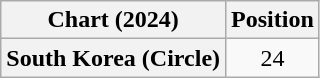<table class="wikitable plainrowheaders" style="text-align:center">
<tr>
<th scope="col">Chart (2024)</th>
<th scope="col">Position</th>
</tr>
<tr>
<th scope="row">South Korea (Circle)</th>
<td>24</td>
</tr>
</table>
